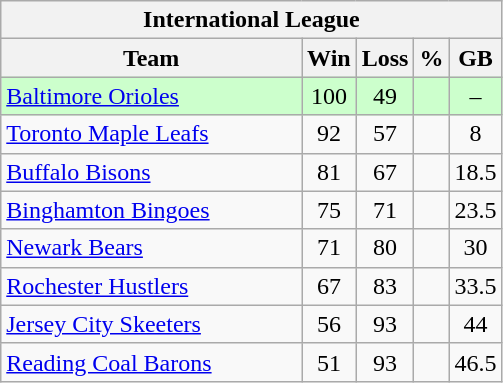<table class="wikitable">
<tr>
<th colspan="5">International League</th>
</tr>
<tr>
<th width="60%">Team</th>
<th>Win</th>
<th>Loss</th>
<th>%</th>
<th>GB</th>
</tr>
<tr align=center bgcolor=ccffcc>
<td align=left><a href='#'>Baltimore Orioles</a></td>
<td>100</td>
<td>49</td>
<td></td>
<td>–</td>
</tr>
<tr align=center>
<td align=left><a href='#'>Toronto Maple Leafs</a></td>
<td>92</td>
<td>57</td>
<td></td>
<td>8</td>
</tr>
<tr align=center>
<td align=left><a href='#'>Buffalo Bisons</a></td>
<td>81</td>
<td>67</td>
<td></td>
<td>18.5</td>
</tr>
<tr align=center>
<td align=left><a href='#'>Binghamton Bingoes</a></td>
<td>75</td>
<td>71</td>
<td></td>
<td>23.5</td>
</tr>
<tr align=center>
<td align=left><a href='#'>Newark Bears</a></td>
<td>71</td>
<td>80</td>
<td></td>
<td>30</td>
</tr>
<tr align=center>
<td align=left><a href='#'>Rochester Hustlers</a></td>
<td>67</td>
<td>83</td>
<td></td>
<td>33.5</td>
</tr>
<tr align=center>
<td align=left><a href='#'>Jersey City Skeeters</a></td>
<td>56</td>
<td>93</td>
<td></td>
<td>44</td>
</tr>
<tr align=center>
<td align=left><a href='#'>Reading Coal Barons</a></td>
<td>51</td>
<td>93</td>
<td></td>
<td>46.5</td>
</tr>
</table>
